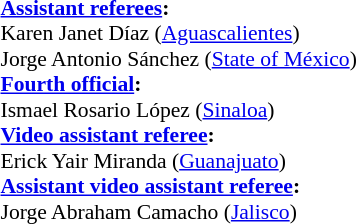<table width=100% style="font-size:90%">
<tr>
<td><br><strong><a href='#'>Assistant referees</a>:</strong>
<br>Karen Janet Díaz (<a href='#'>Aguascalientes</a>)
<br>Jorge Antonio Sánchez (<a href='#'>State of México</a>)
<br><strong><a href='#'>Fourth official</a>:</strong>
<br>Ismael Rosario López (<a href='#'>Sinaloa</a>)
<br><strong><a href='#'>Video assistant referee</a>:</strong>
<br>Erick Yair Miranda (<a href='#'>Guanajuato</a>)
<br><strong><a href='#'>Assistant video assistant referee</a>:</strong>
<br>Jorge Abraham Camacho (<a href='#'>Jalisco</a>)</td>
</tr>
</table>
